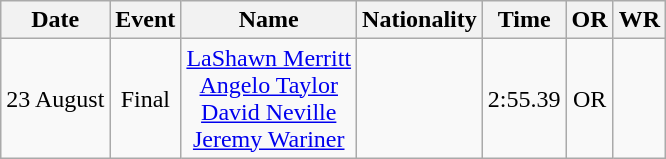<table class=wikitable style=text-align:center>
<tr>
<th>Date</th>
<th>Event</th>
<th>Name</th>
<th>Nationality</th>
<th>Time</th>
<th>OR</th>
<th>WR</th>
</tr>
<tr>
<td>23 August</td>
<td>Final</td>
<td><a href='#'>LaShawn Merritt</a><br><a href='#'>Angelo Taylor</a><br><a href='#'>David Neville</a><br><a href='#'>Jeremy Wariner</a></td>
<td align=left></td>
<td>2:55.39</td>
<td>OR</td>
<td></td>
</tr>
</table>
